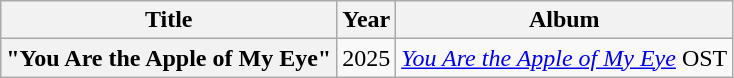<table class="wikitable plainrowheaders" style="text-align:center">
<tr>
<th scope="col">Title</th>
<th scope="col">Year</th>
<th scope="col">Album</th>
</tr>
<tr>
<th scope="row">"You Are the Apple of My Eye"<br></th>
<td>2025</td>
<td><em><a href='#'>You Are the Apple of My Eye</a></em> OST</td>
</tr>
</table>
